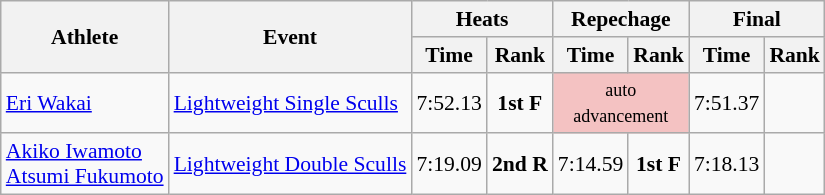<table class=wikitable style="font-size:90%">
<tr>
<th rowspan=2>Athlete</th>
<th rowspan=2>Event</th>
<th colspan=2>Heats</th>
<th colspan=2>Repechage</th>
<th colspan=2>Final</th>
</tr>
<tr>
<th>Time</th>
<th>Rank</th>
<th>Time</th>
<th>Rank</th>
<th>Time</th>
<th>Rank</th>
</tr>
<tr>
<td><a href='#'>Eri Wakai</a></td>
<td><a href='#'>Lightweight Single Sculls</a></td>
<td align=center>7:52.13</td>
<td align=center><strong>1st F</strong></td>
<td colspan="2" style="text-align:center; background:#f4c2c2;"><small>auto<br>advancement</small></td>
<td align=center>7:51.37</td>
<td align=center></td>
</tr>
<tr>
<td><a href='#'>Akiko Iwamoto</a><br><a href='#'>Atsumi Fukumoto</a></td>
<td><a href='#'>Lightweight Double Sculls</a></td>
<td align=center>7:19.09</td>
<td align=center><strong>2nd R</strong></td>
<td align=center>7:14.59</td>
<td align=center><strong>1st F</strong></td>
<td align=center>7:18.13</td>
<td align=center></td>
</tr>
</table>
